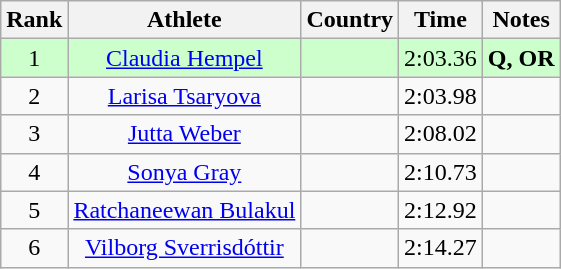<table class="wikitable sortable" style="text-align:center">
<tr>
<th>Rank</th>
<th>Athlete</th>
<th>Country</th>
<th>Time</th>
<th>Notes</th>
</tr>
<tr bgcolor=ccffcc>
<td>1</td>
<td><a href='#'>Claudia Hempel</a></td>
<td align=left></td>
<td>2:03.36</td>
<td><strong>Q, OR </strong></td>
</tr>
<tr>
<td>2</td>
<td><a href='#'>Larisa Tsaryova</a></td>
<td align=left></td>
<td>2:03.98</td>
<td><strong> </strong></td>
</tr>
<tr>
<td>3</td>
<td><a href='#'>Jutta Weber</a></td>
<td align=left></td>
<td>2:08.02</td>
<td><strong> </strong></td>
</tr>
<tr>
<td>4</td>
<td><a href='#'>Sonya Gray</a></td>
<td align=left></td>
<td>2:10.73</td>
<td><strong> </strong></td>
</tr>
<tr>
<td>5</td>
<td><a href='#'>Ratchaneewan Bulakul</a></td>
<td align=left></td>
<td>2:12.92</td>
<td><strong> </strong></td>
</tr>
<tr>
<td>6</td>
<td><a href='#'>Vilborg Sverrisdóttir</a></td>
<td align=left></td>
<td>2:14.27</td>
<td><strong> </strong></td>
</tr>
</table>
